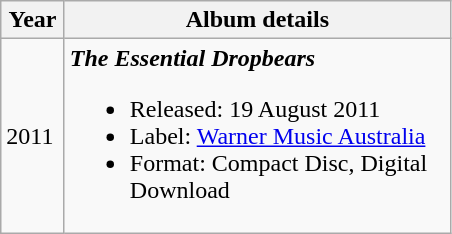<table class="wikitable">
<tr>
<th style="width:35px;">Year</th>
<th style="width:250px;">Album details</th>
</tr>
<tr>
<td>2011</td>
<td><strong><em>The Essential Dropbears</em></strong> <br><ul><li>Released: 19 August 2011</li><li>Label: <a href='#'>Warner Music Australia</a></li><li>Format: Compact Disc, Digital Download</li></ul></td>
</tr>
</table>
